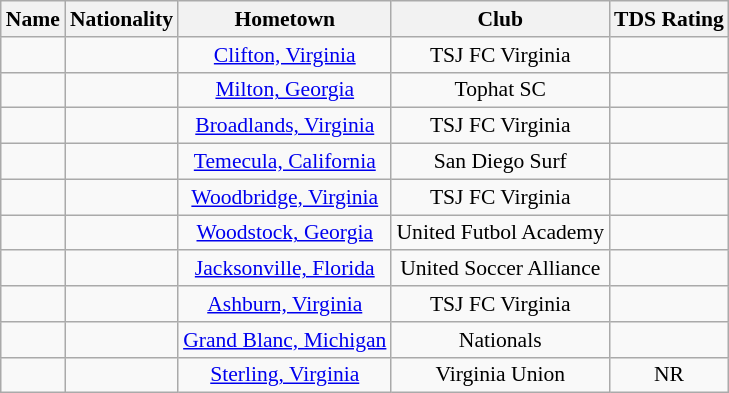<table class="wikitable" style="font-size:90%; text-align: center;" border="1">
<tr>
<th>Name</th>
<th>Nationality</th>
<th>Hometown</th>
<th>Club</th>
<th>TDS Rating</th>
</tr>
<tr>
<td></td>
<td></td>
<td><a href='#'>Clifton, Virginia</a></td>
<td>TSJ FC Virginia</td>
<td></td>
</tr>
<tr>
<td></td>
<td></td>
<td><a href='#'>Milton, Georgia</a></td>
<td>Tophat SC</td>
<td></td>
</tr>
<tr>
<td></td>
<td></td>
<td><a href='#'>Broadlands, Virginia</a></td>
<td>TSJ FC Virginia</td>
<td></td>
</tr>
<tr>
<td></td>
<td></td>
<td><a href='#'>Temecula, California</a></td>
<td>San Diego Surf</td>
<td></td>
</tr>
<tr>
<td></td>
<td></td>
<td><a href='#'>Woodbridge, Virginia</a></td>
<td>TSJ FC Virginia</td>
<td></td>
</tr>
<tr>
<td></td>
<td></td>
<td><a href='#'>Woodstock, Georgia</a></td>
<td>United Futbol Academy</td>
<td></td>
</tr>
<tr>
<td></td>
<td></td>
<td><a href='#'>Jacksonville, Florida</a></td>
<td>United Soccer Alliance</td>
<td></td>
</tr>
<tr>
<td></td>
<td></td>
<td><a href='#'>Ashburn, Virginia</a></td>
<td>TSJ FC Virginia</td>
<td></td>
</tr>
<tr>
<td></td>
<td></td>
<td><a href='#'>Grand Blanc, Michigan</a></td>
<td>Nationals</td>
<td></td>
</tr>
<tr>
<td></td>
<td></td>
<td><a href='#'>Sterling, Virginia</a></td>
<td>Virginia Union</td>
<td>NR</td>
</tr>
</table>
